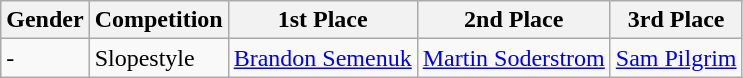<table class="wikitable">
<tr>
<th>Gender</th>
<th>Competition</th>
<th>1st Place</th>
<th>2nd Place</th>
<th>3rd Place</th>
</tr>
<tr>
<td>-</td>
<td>Slopestyle</td>
<td><a href='#'>Brandon Semenuk</a></td>
<td><a href='#'>Martin Soderstrom</a></td>
<td><a href='#'>Sam Pilgrim</a></td>
</tr>
</table>
